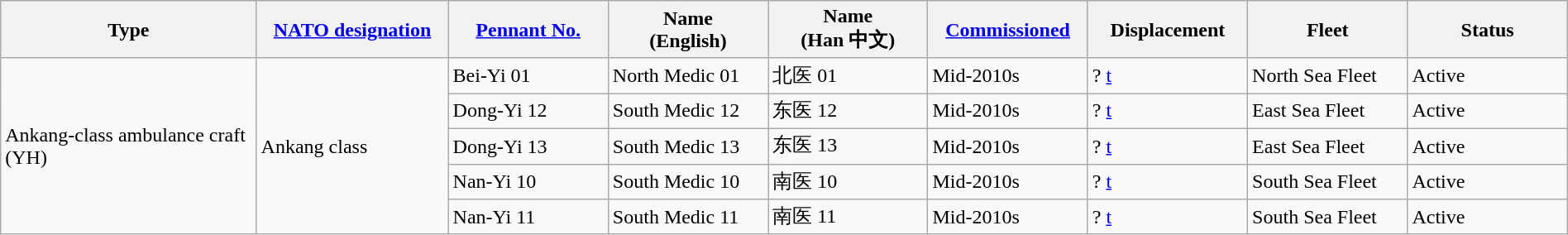<table class="wikitable sortable"  style="margin:auto; width:100%;">
<tr>
<th style="text-align:center; width:16%;">Type</th>
<th style="text-align:center; width:12%;"><a href='#'>NATO designation</a></th>
<th style="text-align:center; width:10%;"><a href='#'>Pennant No.</a></th>
<th style="text-align:center; width:10%;">Name<br>(English)</th>
<th style="text-align:center; width:10%;">Name<br>(Han 中文)</th>
<th style="text-align:center; width:10%;"><a href='#'>Commissioned</a></th>
<th style="text-align:center; width:10%;">Displacement</th>
<th style="text-align:center; width:10%;">Fleet</th>
<th style="text-align:center; width:10%;">Status</th>
</tr>
<tr>
<td rowspan="5">Ankang-class ambulance craft (YH)</td>
<td rowspan="5">Ankang class</td>
<td>Bei-Yi 01</td>
<td>North Medic 01</td>
<td>北医 01</td>
<td>Mid-2010s</td>
<td>? <a href='#'>t</a></td>
<td>North Sea Fleet</td>
<td><span>Active</span></td>
</tr>
<tr>
<td>Dong-Yi 12</td>
<td>South Medic 12</td>
<td>东医 12</td>
<td>Mid-2010s</td>
<td>? <a href='#'>t</a></td>
<td>East Sea Fleet</td>
<td><span>Active</span></td>
</tr>
<tr>
<td>Dong-Yi 13</td>
<td>South Medic 13</td>
<td>东医 13</td>
<td>Mid-2010s</td>
<td>? <a href='#'>t</a></td>
<td>East Sea Fleet</td>
<td><span>Active</span></td>
</tr>
<tr>
<td>Nan-Yi 10</td>
<td>South Medic 10</td>
<td>南医 10</td>
<td>Mid-2010s</td>
<td>? <a href='#'>t</a></td>
<td>South Sea Fleet</td>
<td><span>Active</span></td>
</tr>
<tr>
<td>Nan-Yi 11</td>
<td>South Medic 11</td>
<td>南医 11</td>
<td>Mid-2010s</td>
<td>? <a href='#'>t</a></td>
<td>South Sea Fleet</td>
<td><span>Active</span></td>
</tr>
</table>
